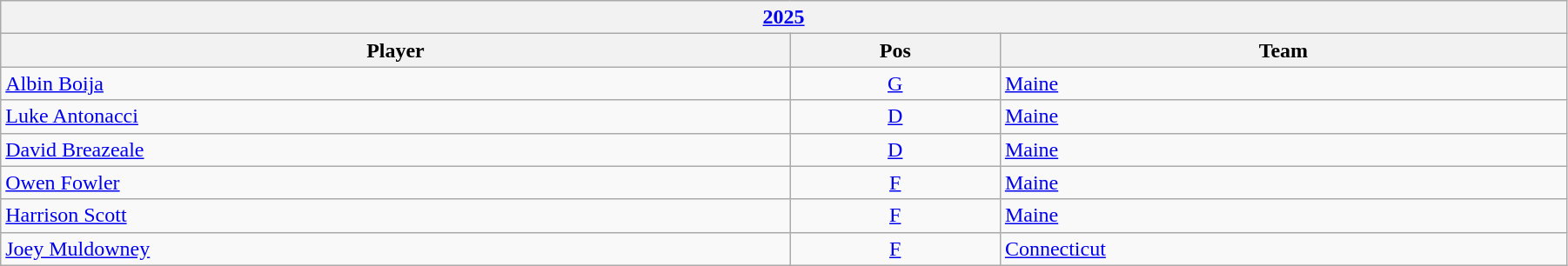<table class="wikitable" width=95%>
<tr>
<th colspan=3><a href='#'>2025</a></th>
</tr>
<tr>
<th>Player</th>
<th>Pos</th>
<th>Team</th>
</tr>
<tr>
<td><a href='#'>Albin Boija</a></td>
<td align=center><a href='#'>G</a></td>
<td><a href='#'>Maine</a></td>
</tr>
<tr>
<td><a href='#'>Luke Antonacci</a></td>
<td align=center><a href='#'>D</a></td>
<td><a href='#'>Maine</a></td>
</tr>
<tr>
<td><a href='#'>David Breazeale</a></td>
<td align=center><a href='#'>D</a></td>
<td><a href='#'>Maine</a></td>
</tr>
<tr>
<td><a href='#'>Owen Fowler</a></td>
<td align=center><a href='#'>F</a></td>
<td><a href='#'>Maine</a></td>
</tr>
<tr>
<td><a href='#'>Harrison Scott</a></td>
<td align=center><a href='#'>F</a></td>
<td><a href='#'>Maine</a></td>
</tr>
<tr>
<td><a href='#'>Joey Muldowney</a></td>
<td align=center><a href='#'>F</a></td>
<td><a href='#'>Connecticut</a></td>
</tr>
</table>
